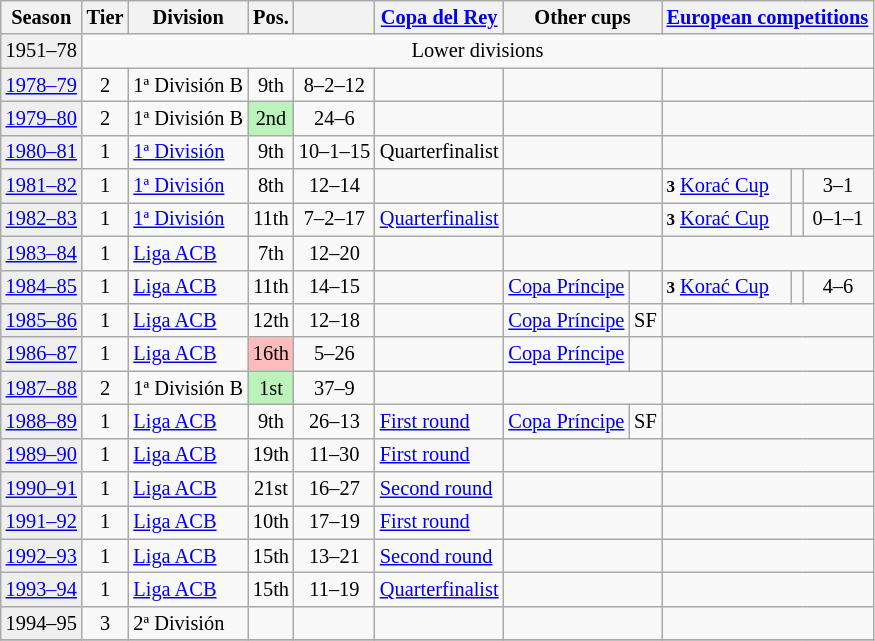<table class="wikitable" style="font-size:85%; text-align:center">
<tr>
<th>Season</th>
<th>Tier</th>
<th>Division</th>
<th>Pos.</th>
<th></th>
<th><a href='#'>Copa del Rey</a></th>
<th colspan=2>Other cups</th>
<th colspan=3><a href='#'>European competitions</a></th>
</tr>
<tr>
<td bgcolor=#efefef>1951–78</td>
<td colspan=12>Lower divisions</td>
</tr>
<tr>
<td bgcolor=#efefef><a href='#'>1978–79</a></td>
<td>2</td>
<td align=left>1ª División B</td>
<td>9th</td>
<td>8–2–12</td>
<td></td>
<td colspan=2></td>
<td colspan=3></td>
</tr>
<tr>
<td bgcolor=#efefef><a href='#'>1979–80</a></td>
<td>2</td>
<td align=left>1ª División B</td>
<td bgcolor=#BBF3BB>2nd</td>
<td>24–6</td>
<td></td>
<td colspan=2></td>
<td colspan=3></td>
</tr>
<tr>
<td bgcolor=#efefef><a href='#'>1980–81</a></td>
<td>1</td>
<td align=left><a href='#'>1ª División</a></td>
<td>9th</td>
<td>10–1–15</td>
<td align=left>Quarterfinalist</td>
<td colspan=2></td>
<td colspan=3></td>
</tr>
<tr>
<td bgcolor=#efefef><a href='#'>1981–82</a></td>
<td>1</td>
<td align=left><a href='#'>1ª División</a></td>
<td>8th</td>
<td>12–14</td>
<td></td>
<td colspan=2></td>
<td align=left><small><strong>3</strong></small> <a href='#'>Korać Cup</a></td>
<td></td>
<td>3–1</td>
</tr>
<tr>
<td bgcolor=#efefef><a href='#'>1982–83</a></td>
<td>1</td>
<td align=left><a href='#'>1ª División</a></td>
<td>11th</td>
<td>7–2–17</td>
<td align=left><a href='#'>Quarterfinalist</a></td>
<td colspan=2></td>
<td align=left><small><strong>3</strong></small> <a href='#'>Korać Cup</a></td>
<td></td>
<td>0–1–1</td>
</tr>
<tr>
<td bgcolor=#efefef><a href='#'>1983–84</a></td>
<td>1</td>
<td align=left><a href='#'>Liga ACB</a></td>
<td>7th</td>
<td>12–20</td>
<td></td>
<td colspan=2></td>
<td colspan=3></td>
</tr>
<tr>
<td bgcolor=#efefef><a href='#'>1984–85</a></td>
<td>1</td>
<td align=left><a href='#'>Liga ACB</a></td>
<td>11th</td>
<td>14–15</td>
<td></td>
<td align=left><a href='#'>Copa Príncipe</a></td>
<td></td>
<td align=left><small><strong>3</strong></small> <a href='#'>Korać Cup</a></td>
<td></td>
<td>4–6</td>
</tr>
<tr>
<td bgcolor=#efefef><a href='#'>1985–86</a></td>
<td>1</td>
<td align=left><a href='#'>Liga ACB</a></td>
<td>12th</td>
<td>12–18</td>
<td></td>
<td align=left><a href='#'>Copa Príncipe</a></td>
<td>SF</td>
<td colspan=3></td>
</tr>
<tr>
<td bgcolor=#efefef><a href='#'>1986–87</a></td>
<td>1</td>
<td align=left><a href='#'>Liga ACB</a></td>
<td bgcolor=#FFBBBB>16th</td>
<td>5–26</td>
<td></td>
<td align=left><a href='#'>Copa Príncipe</a></td>
<td></td>
<td colspan=3></td>
</tr>
<tr>
<td bgcolor=#efefef><a href='#'>1987–88</a></td>
<td>2</td>
<td align=left>1ª División B</td>
<td bgcolor=#BBF3BB>1st</td>
<td>37–9</td>
<td></td>
<td colspan=2></td>
<td colspan=3></td>
</tr>
<tr>
<td bgcolor=#efefef><a href='#'>1988–89</a></td>
<td>1</td>
<td align=left><a href='#'>Liga ACB</a></td>
<td>9th</td>
<td>26–13</td>
<td align=left><a href='#'>First round</a></td>
<td align=left><a href='#'>Copa Príncipe</a></td>
<td>SF</td>
<td colspan=3></td>
</tr>
<tr>
<td bgcolor=#efefef><a href='#'>1989–90</a></td>
<td>1</td>
<td align=left><a href='#'>Liga ACB</a></td>
<td>19th</td>
<td>11–30</td>
<td align=left><a href='#'>First round</a></td>
<td colspan=2></td>
<td colspan=3></td>
</tr>
<tr>
<td bgcolor=#efefef><a href='#'>1990–91</a></td>
<td>1</td>
<td align=left><a href='#'>Liga ACB</a></td>
<td>21st</td>
<td>16–27</td>
<td align=left><a href='#'>Second round</a></td>
<td colspan=2></td>
<td colspan=3></td>
</tr>
<tr>
<td bgcolor=#efefef><a href='#'>1991–92</a></td>
<td>1</td>
<td align=left><a href='#'>Liga ACB</a></td>
<td>10th</td>
<td>17–19</td>
<td align=left><a href='#'>First round</a></td>
<td colspan=2></td>
<td colspan=3></td>
</tr>
<tr>
<td bgcolor=#efefef><a href='#'>1992–93</a></td>
<td>1</td>
<td align=left><a href='#'>Liga ACB</a></td>
<td>15th</td>
<td>13–21</td>
<td align=left><a href='#'>Second round</a></td>
<td colspan=2></td>
<td colspan=3></td>
</tr>
<tr>
<td bgcolor=#efefef><a href='#'>1993–94</a></td>
<td>1</td>
<td align=left><a href='#'>Liga ACB</a></td>
<td>15th</td>
<td>11–19</td>
<td align=left><a href='#'>Quarterfinalist</a></td>
<td colspan=2></td>
<td colspan=3></td>
</tr>
<tr>
<td bgcolor=#efefef>1994–95</td>
<td>3</td>
<td align=left>2ª División</td>
<td align=left></td>
<td></td>
<td></td>
<td colspan=2></td>
<td colspan=3></td>
</tr>
<tr>
</tr>
</table>
